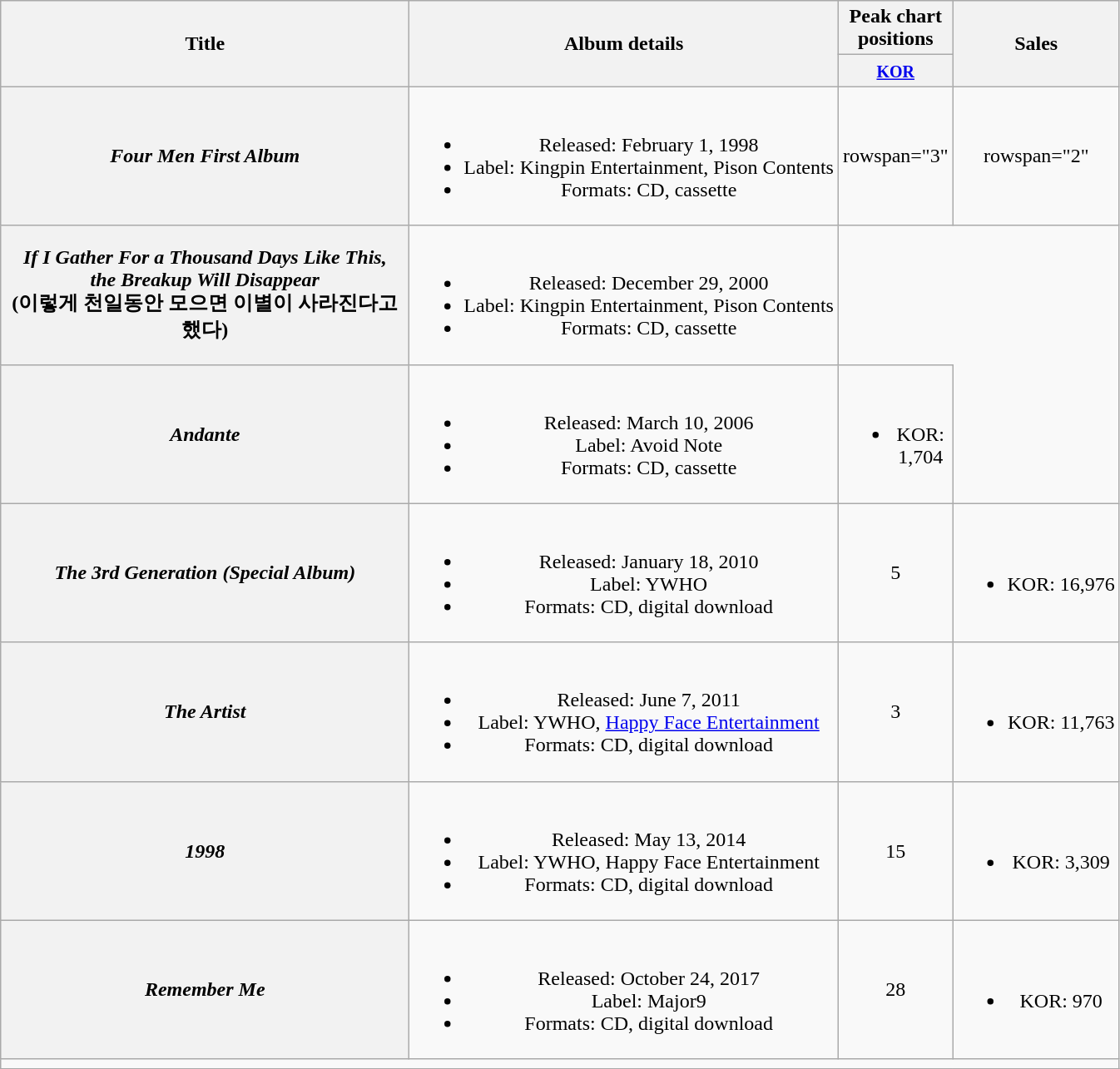<table class="wikitable plainrowheaders" style="text-align:center;">
<tr>
<th scope="col" rowspan="2" style="width:20em;">Title</th>
<th scope="col" rowspan="2">Album details</th>
<th>Peak chart positions</th>
<th scope="col" rowspan="2">Sales</th>
</tr>
<tr>
<th style="width:3em;"><small><a href='#'>KOR</a></small><br></th>
</tr>
<tr>
<th scope="row"><em>Four Men First Album</em></th>
<td><br><ul><li>Released: February 1, 1998</li><li>Label: Kingpin Entertainment, Pison Contents</li><li>Formats: CD, cassette</li></ul></td>
<td>rowspan="3" </td>
<td>rowspan="2" </td>
</tr>
<tr>
<th scope="row"><em>If I Gather For a Thousand Days Like This,<br>the Breakup Will Disappear</em><br>(이렇게 천일동안 모으면 이별이 사라진다고 했다)</th>
<td><br><ul><li>Released: December 29, 2000</li><li>Label: Kingpin Entertainment, Pison Contents</li><li>Formats: CD, cassette</li></ul></td>
</tr>
<tr>
<th scope="row"><em>Andante</em></th>
<td><br><ul><li>Released: March 10, 2006</li><li>Label: Avoid Note</li><li>Formats: CD, cassette</li></ul></td>
<td><br><ul><li>KOR: 1,704</li></ul></td>
</tr>
<tr>
<th scope="row"><em>The 3rd Generation (Special Album)</em></th>
<td><br><ul><li>Released: January 18, 2010</li><li>Label: YWHO</li><li>Formats: CD, digital download</li></ul></td>
<td>5</td>
<td><br><ul><li>KOR: 16,976</li></ul></td>
</tr>
<tr>
<th scope="row"><em>The Artist</em></th>
<td><br><ul><li>Released: June 7, 2011</li><li>Label: YWHO, <a href='#'>Happy Face Entertainment</a></li><li>Formats: CD, digital download</li></ul></td>
<td>3</td>
<td><br><ul><li>KOR: 11,763</li></ul></td>
</tr>
<tr>
<th scope="row"><em>1998</em></th>
<td><br><ul><li>Released: May 13, 2014</li><li>Label: YWHO, Happy Face Entertainment</li><li>Formats: CD, digital download</li></ul></td>
<td>15</td>
<td><br><ul><li>KOR: 3,309</li></ul></td>
</tr>
<tr>
<th scope="row"><em>Remember Me</em></th>
<td><br><ul><li>Released: October 24, 2017</li><li>Label: Major9</li><li>Formats: CD, digital download</li></ul></td>
<td>28</td>
<td><br><ul><li>KOR: 970</li></ul></td>
</tr>
<tr>
<td colspan="4"></td>
</tr>
<tr>
</tr>
</table>
